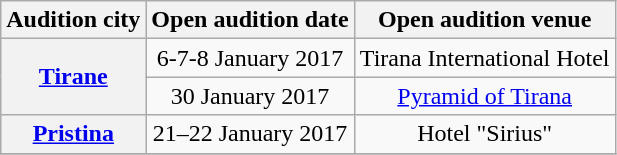<table class="wikitable plainrowheaders" style="text-align:center">
<tr>
<th scope="col">Audition city</th>
<th scope="col">Open audition date</th>
<th scope="col">Open audition venue</th>
</tr>
<tr>
<th scope="row" rowspan=2><a href='#'>Tirane</a></th>
<td>6-7-8 January 2017</td>
<td>Tirana International Hotel</td>
</tr>
<tr>
<td>30 January 2017</td>
<td><a href='#'>Pyramid of Tirana</a></td>
</tr>
<tr>
<th scope="row"><a href='#'>Pristina</a></th>
<td>21–22 January 2017</td>
<td>Hotel "Sirius"</td>
</tr>
<tr>
</tr>
</table>
